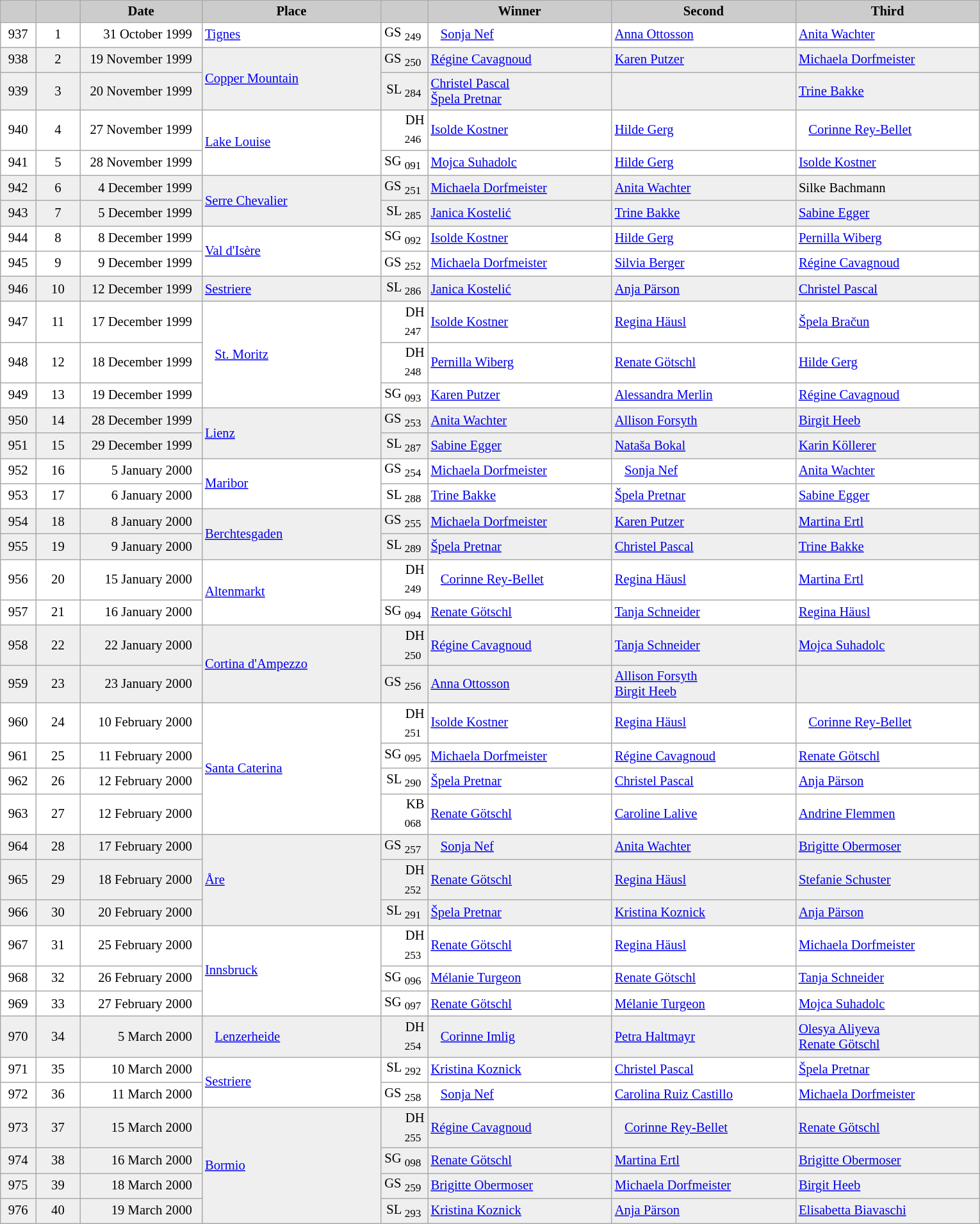<table class="wikitable plainrowheaders" style="background:#fff; font-size:86%; line-height:16px; border:grey solid 1px; border-collapse:collapse;">
<tr style="background:#ccc; text-align:center;">
<td align="center" width="30"></td>
<td align="center" width="40"></td>
<td align="center" width="120"><strong>Date</strong></td>
<td align="center" width="180"><strong>Place</strong></td>
<td align="center" width="42"></td>
<td align="center" width="185"><strong>Winner</strong></td>
<td align="center" width="185"><strong>Second</strong></td>
<td align="center" width="185"><strong>Third</strong></td>
</tr>
<tr>
<td align=center>937</td>
<td align=center>1</td>
<td align=right>31 October 1999  </td>
<td> <a href='#'>Tignes</a></td>
<td align=right>GS <sub>249</sub> </td>
<td>   <a href='#'>Sonja Nef</a></td>
<td> <a href='#'>Anna Ottosson</a></td>
<td> <a href='#'>Anita Wachter</a></td>
</tr>
<tr bgcolor="#EFEFEF">
<td align=center>938</td>
<td align=center>2</td>
<td align=right>19 November 1999  </td>
<td rowspan=2> <a href='#'>Copper Mountain</a></td>
<td align=right>GS <sub>250</sub> </td>
<td> <a href='#'>Régine Cavagnoud</a></td>
<td> <a href='#'>Karen Putzer</a></td>
<td> <a href='#'>Michaela Dorfmeister</a></td>
</tr>
<tr bgcolor="#EFEFEF">
<td align=center>939</td>
<td align=center>3</td>
<td align=right>20 November 1999  </td>
<td align=right>SL <sub>284</sub> </td>
<td> <a href='#'>Christel Pascal</a><br> <a href='#'>Špela Pretnar</a></td>
<td></td>
<td> <a href='#'>Trine Bakke</a></td>
</tr>
<tr>
<td align=center>940</td>
<td align=center>4</td>
<td align=right>27 November 1999  </td>
<td rowspan=2> <a href='#'>Lake Louise</a></td>
<td align=right>DH <sub>246</sub> </td>
<td> <a href='#'>Isolde Kostner</a></td>
<td> <a href='#'>Hilde Gerg</a></td>
<td>   <a href='#'>Corinne Rey-Bellet</a></td>
</tr>
<tr>
<td align=center>941</td>
<td align=center>5</td>
<td align=right>28 November 1999  </td>
<td align=right>SG <sub>091</sub> </td>
<td> <a href='#'>Mojca Suhadolc</a></td>
<td> <a href='#'>Hilde Gerg</a></td>
<td> <a href='#'>Isolde Kostner</a></td>
</tr>
<tr bgcolor="#EFEFEF">
<td align=center>942</td>
<td align=center>6</td>
<td align=right>4 December 1999  </td>
<td rowspan=2> <a href='#'>Serre Chevalier</a></td>
<td align=right>GS <sub>251</sub> </td>
<td> <a href='#'>Michaela Dorfmeister</a></td>
<td> <a href='#'>Anita Wachter</a></td>
<td> Silke Bachmann</td>
</tr>
<tr bgcolor="#EFEFEF">
<td align=center>943</td>
<td align=center>7</td>
<td align=right>5 December 1999  </td>
<td align=right>SL <sub>285</sub> </td>
<td> <a href='#'>Janica Kostelić</a></td>
<td> <a href='#'>Trine Bakke</a></td>
<td> <a href='#'>Sabine Egger</a></td>
</tr>
<tr>
<td align=center>944</td>
<td align=center>8</td>
<td align=right>8 December 1999  </td>
<td rowspan=2> <a href='#'>Val d'Isère</a></td>
<td align=right>SG <sub>092</sub> </td>
<td> <a href='#'>Isolde Kostner</a></td>
<td> <a href='#'>Hilde Gerg</a></td>
<td> <a href='#'>Pernilla Wiberg</a></td>
</tr>
<tr>
<td align=center>945</td>
<td align=center>9</td>
<td align=right>9 December 1999  </td>
<td align=right>GS <sub>252</sub> </td>
<td> <a href='#'>Michaela Dorfmeister</a></td>
<td> <a href='#'>Silvia Berger</a></td>
<td> <a href='#'>Régine Cavagnoud</a></td>
</tr>
<tr bgcolor="#EFEFEF">
<td align=center>946</td>
<td align=center>10</td>
<td align=right>12 December 1999  </td>
<td> <a href='#'>Sestriere</a></td>
<td align=right>SL <sub>286</sub> </td>
<td> <a href='#'>Janica Kostelić</a></td>
<td> <a href='#'>Anja Pärson</a></td>
<td> <a href='#'>Christel Pascal</a></td>
</tr>
<tr>
<td align=center>947</td>
<td align=center>11</td>
<td align=right>17 December 1999  </td>
<td rowspan=3>   <a href='#'>St. Moritz</a></td>
<td align=right>DH <sub>247</sub> </td>
<td> <a href='#'>Isolde Kostner</a></td>
<td> <a href='#'>Regina Häusl</a></td>
<td> <a href='#'>Špela Bračun</a></td>
</tr>
<tr>
<td align=center>948</td>
<td align=center>12</td>
<td align=right>18 December 1999  </td>
<td align=right>DH <sub>248</sub> </td>
<td> <a href='#'>Pernilla Wiberg</a></td>
<td> <a href='#'>Renate Götschl</a></td>
<td> <a href='#'>Hilde Gerg</a></td>
</tr>
<tr>
<td align=center>949</td>
<td align=center>13</td>
<td align=right>19 December 1999  </td>
<td align=right>SG <sub>093</sub> </td>
<td> <a href='#'>Karen Putzer</a></td>
<td> <a href='#'>Alessandra Merlin</a></td>
<td> <a href='#'>Régine Cavagnoud</a></td>
</tr>
<tr bgcolor="#EFEFEF">
<td align=center>950</td>
<td align=center>14</td>
<td align=right>28 December 1999  </td>
<td rowspan=2> <a href='#'>Lienz</a></td>
<td align=right>GS <sub>253</sub> </td>
<td> <a href='#'>Anita Wachter</a></td>
<td> <a href='#'>Allison Forsyth</a></td>
<td> <a href='#'>Birgit Heeb</a></td>
</tr>
<tr bgcolor="#EFEFEF">
<td align=center>951</td>
<td align=center>15</td>
<td align=right>29 December 1999  </td>
<td align=right>SL <sub>287</sub> </td>
<td> <a href='#'>Sabine Egger</a></td>
<td> <a href='#'>Nataša Bokal</a></td>
<td> <a href='#'>Karin Köllerer</a></td>
</tr>
<tr>
<td align=center>952</td>
<td align=center>16</td>
<td align=right>5 January 2000  </td>
<td rowspan=2> <a href='#'>Maribor</a></td>
<td align=right>GS <sub>254</sub> </td>
<td> <a href='#'>Michaela Dorfmeister</a></td>
<td>   <a href='#'>Sonja Nef</a></td>
<td> <a href='#'>Anita Wachter</a></td>
</tr>
<tr>
<td align=center>953</td>
<td align=center>17</td>
<td align=right>6 January 2000  </td>
<td align=right>SL <sub>288</sub> </td>
<td> <a href='#'>Trine Bakke</a></td>
<td> <a href='#'>Špela Pretnar</a></td>
<td> <a href='#'>Sabine Egger</a></td>
</tr>
<tr bgcolor="#EFEFEF">
<td align=center>954</td>
<td align=center>18</td>
<td align=right>8 January 2000  </td>
<td rowspan=2> <a href='#'>Berchtesgaden</a></td>
<td align=right>GS <sub>255</sub> </td>
<td> <a href='#'>Michaela Dorfmeister</a></td>
<td> <a href='#'>Karen Putzer</a></td>
<td> <a href='#'>Martina Ertl</a></td>
</tr>
<tr bgcolor="#EFEFEF">
<td align=center>955</td>
<td align=center>19</td>
<td align=right>9 January 2000  </td>
<td align=right>SL <sub>289</sub> </td>
<td> <a href='#'>Špela Pretnar</a></td>
<td> <a href='#'>Christel Pascal</a></td>
<td> <a href='#'>Trine Bakke</a></td>
</tr>
<tr>
<td align=center>956</td>
<td align=center>20</td>
<td align=right>15 January 2000  </td>
<td rowspan=2> <a href='#'>Altenmarkt</a></td>
<td align=right>DH <sub>249</sub> </td>
<td>   <a href='#'>Corinne Rey-Bellet</a></td>
<td> <a href='#'>Regina Häusl</a></td>
<td> <a href='#'>Martina Ertl</a></td>
</tr>
<tr>
<td align=center>957</td>
<td align=center>21</td>
<td align=right>16 January 2000  </td>
<td align=right>SG <sub>094</sub> </td>
<td> <a href='#'>Renate Götschl</a></td>
<td> <a href='#'>Tanja Schneider</a></td>
<td> <a href='#'>Regina Häusl</a></td>
</tr>
<tr bgcolor="#EFEFEF">
<td align=center>958</td>
<td align=center>22</td>
<td align=right>22 January 2000  </td>
<td rowspan=2> <a href='#'>Cortina d'Ampezzo</a></td>
<td align=right>DH <sub>250</sub> </td>
<td> <a href='#'>Régine Cavagnoud</a></td>
<td> <a href='#'>Tanja Schneider</a></td>
<td> <a href='#'>Mojca Suhadolc</a></td>
</tr>
<tr bgcolor="#EFEFEF">
<td align=center>959</td>
<td align=center>23</td>
<td align=right>23 January 2000  </td>
<td align=right>GS <sub>256</sub> </td>
<td> <a href='#'>Anna Ottosson</a></td>
<td> <a href='#'>Allison Forsyth</a><br> <a href='#'>Birgit Heeb</a></td>
<td></td>
</tr>
<tr>
<td align=center>960</td>
<td align=center>24</td>
<td align=right>10 February 2000  </td>
<td rowspan=4> <a href='#'>Santa Caterina</a></td>
<td align=right>DH <sub>251</sub> </td>
<td> <a href='#'>Isolde Kostner</a></td>
<td> <a href='#'>Regina Häusl</a></td>
<td>   <a href='#'>Corinne Rey-Bellet</a></td>
</tr>
<tr>
<td align=center>961</td>
<td align=center>25</td>
<td align=right>11 February 2000  </td>
<td align=right>SG <sub>095</sub> </td>
<td> <a href='#'>Michaela Dorfmeister</a></td>
<td> <a href='#'>Régine Cavagnoud</a></td>
<td> <a href='#'>Renate Götschl</a></td>
</tr>
<tr>
<td align=center>962</td>
<td align=center>26</td>
<td align=right>12 February 2000  </td>
<td align=right>SL <sub>290</sub> </td>
<td> <a href='#'>Špela Pretnar</a></td>
<td> <a href='#'>Christel Pascal</a></td>
<td> <a href='#'>Anja Pärson</a></td>
</tr>
<tr>
<td align=center>963</td>
<td align=center>27</td>
<td align=right>12 February 2000  </td>
<td align=right>KB <sub>068</sub> </td>
<td> <a href='#'>Renate Götschl</a></td>
<td> <a href='#'>Caroline Lalive</a></td>
<td> <a href='#'>Andrine Flemmen</a></td>
</tr>
<tr bgcolor="#EFEFEF">
<td align=center>964</td>
<td align=center>28</td>
<td align=right>17 February 2000  </td>
<td rowspan=3> <a href='#'>Åre</a></td>
<td align=right>GS <sub>257</sub> </td>
<td>   <a href='#'>Sonja Nef</a></td>
<td> <a href='#'>Anita Wachter</a></td>
<td> <a href='#'>Brigitte Obermoser</a></td>
</tr>
<tr bgcolor="#EFEFEF">
<td align=center>965</td>
<td align=center>29</td>
<td align=right>18 February 2000  </td>
<td align=right>DH <sub>252</sub> </td>
<td> <a href='#'>Renate Götschl</a></td>
<td> <a href='#'>Regina Häusl</a></td>
<td> <a href='#'>Stefanie Schuster</a></td>
</tr>
<tr bgcolor="#EFEFEF">
<td align=center>966</td>
<td align=center>30</td>
<td align=right>20 February 2000  </td>
<td align=right>SL <sub>291</sub> </td>
<td> <a href='#'>Špela Pretnar</a></td>
<td> <a href='#'>Kristina Koznick</a></td>
<td> <a href='#'>Anja Pärson</a></td>
</tr>
<tr>
<td align=center>967</td>
<td align=center>31</td>
<td align=right>25 February 2000  </td>
<td rowspan=3> <a href='#'>Innsbruck</a></td>
<td align=right>DH <sub>253</sub> </td>
<td> <a href='#'>Renate Götschl</a></td>
<td> <a href='#'>Regina Häusl</a></td>
<td> <a href='#'>Michaela Dorfmeister</a></td>
</tr>
<tr>
<td align=center>968</td>
<td align=center>32</td>
<td align=right>26 February 2000  </td>
<td align=right>SG <sub>096</sub> </td>
<td> <a href='#'>Mélanie Turgeon</a></td>
<td> <a href='#'>Renate Götschl</a></td>
<td> <a href='#'>Tanja Schneider</a></td>
</tr>
<tr>
<td align=center>969</td>
<td align=center>33</td>
<td align=right>27 February 2000  </td>
<td align=right>SG <sub>097</sub> </td>
<td> <a href='#'>Renate Götschl</a></td>
<td> <a href='#'>Mélanie Turgeon</a></td>
<td> <a href='#'>Mojca Suhadolc</a></td>
</tr>
<tr bgcolor="#EFEFEF">
<td align=center>970</td>
<td align=center>34</td>
<td align=right>5 March 2000  </td>
<td>   <a href='#'>Lenzerheide</a></td>
<td align=right>DH <sub>254</sub> </td>
<td>   <a href='#'>Corinne Imlig</a></td>
<td> <a href='#'>Petra Haltmayr</a></td>
<td> <a href='#'>Olesya Aliyeva</a><br> <a href='#'>Renate Götschl</a></td>
</tr>
<tr>
<td align=center>971</td>
<td align=center>35</td>
<td align=right>10 March 2000  </td>
<td rowspan=2> <a href='#'>Sestriere</a></td>
<td align=right>SL <sub>292</sub> </td>
<td> <a href='#'>Kristina Koznick</a></td>
<td> <a href='#'>Christel Pascal</a></td>
<td> <a href='#'>Špela Pretnar</a></td>
</tr>
<tr>
<td align=center>972</td>
<td align=center>36</td>
<td align=right>11 March 2000  </td>
<td align=right>GS <sub>258</sub> </td>
<td>   <a href='#'>Sonja Nef</a></td>
<td> <a href='#'>Carolina Ruiz Castillo</a></td>
<td> <a href='#'>Michaela Dorfmeister</a></td>
</tr>
<tr bgcolor="#EFEFEF">
<td align=center>973</td>
<td align=center>37</td>
<td align=right>15 March 2000  </td>
<td rowspan=4> <a href='#'>Bormio</a></td>
<td align=right>DH <sub>255</sub> </td>
<td> <a href='#'>Régine Cavagnoud</a></td>
<td>   <a href='#'>Corinne Rey-Bellet</a></td>
<td> <a href='#'>Renate Götschl</a></td>
</tr>
<tr bgcolor="#EFEFEF">
<td align=center>974</td>
<td align=center>38</td>
<td align=right>16 March 2000  </td>
<td align=right>SG <sub>098</sub> </td>
<td> <a href='#'>Renate Götschl</a></td>
<td> <a href='#'>Martina Ertl</a></td>
<td> <a href='#'>Brigitte Obermoser</a></td>
</tr>
<tr bgcolor="#EFEFEF">
<td align=center>975</td>
<td align=center>39</td>
<td align=right>18 March 2000  </td>
<td align=right>GS <sub>259</sub> </td>
<td> <a href='#'>Brigitte Obermoser</a></td>
<td> <a href='#'>Michaela Dorfmeister</a></td>
<td> <a href='#'>Birgit Heeb</a></td>
</tr>
<tr bgcolor="#EFEFEF">
<td align=center>976</td>
<td align=center>40</td>
<td align=right>19 March 2000  </td>
<td align=right>SL <sub>293</sub> </td>
<td> <a href='#'>Kristina Koznick</a></td>
<td> <a href='#'>Anja Pärson</a></td>
<td> <a href='#'>Elisabetta Biavaschi</a></td>
</tr>
</table>
